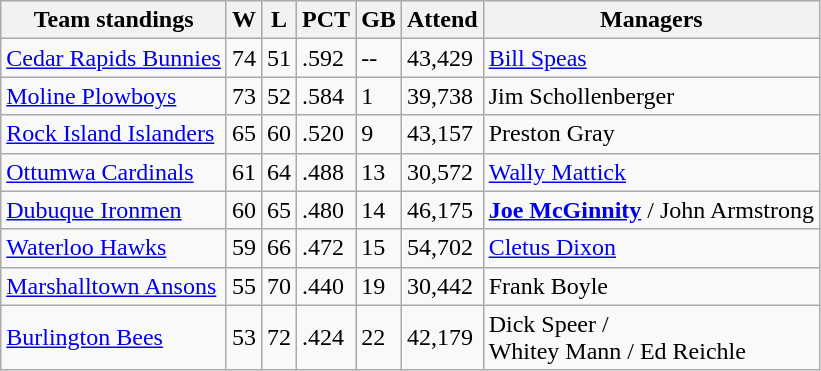<table class="wikitable">
<tr>
<th>Team standings</th>
<th>W</th>
<th>L</th>
<th>PCT</th>
<th>GB</th>
<th>Attend</th>
<th>Managers</th>
</tr>
<tr>
<td><a href='#'>Cedar Rapids Bunnies</a></td>
<td>74</td>
<td>51</td>
<td>.592</td>
<td>--</td>
<td>43,429</td>
<td><a href='#'>Bill Speas</a></td>
</tr>
<tr>
<td><a href='#'>Moline Plowboys</a></td>
<td>73</td>
<td>52</td>
<td>.584</td>
<td>1</td>
<td>39,738</td>
<td>Jim Schollenberger</td>
</tr>
<tr>
<td><a href='#'>Rock Island Islanders</a></td>
<td>65</td>
<td>60</td>
<td>.520</td>
<td>9</td>
<td>43,157</td>
<td>Preston Gray</td>
</tr>
<tr>
<td><a href='#'>Ottumwa Cardinals</a></td>
<td>61</td>
<td>64</td>
<td>.488</td>
<td>13</td>
<td>30,572</td>
<td><a href='#'>Wally Mattick</a></td>
</tr>
<tr>
<td><a href='#'>Dubuque Ironmen</a></td>
<td>60</td>
<td>65</td>
<td>.480</td>
<td>14</td>
<td>46,175</td>
<td><strong><a href='#'>Joe McGinnity</a></strong> / John Armstrong</td>
</tr>
<tr>
<td><a href='#'>Waterloo Hawks</a></td>
<td>59</td>
<td>66</td>
<td>.472</td>
<td>15</td>
<td>54,702</td>
<td><a href='#'>Cletus Dixon</a></td>
</tr>
<tr>
<td><a href='#'>Marshalltown Ansons</a></td>
<td>55</td>
<td>70</td>
<td>.440</td>
<td>19</td>
<td>30,442</td>
<td>Frank Boyle</td>
</tr>
<tr>
<td><a href='#'>Burlington Bees</a></td>
<td>53</td>
<td>72</td>
<td>.424</td>
<td>22</td>
<td>42,179</td>
<td>Dick Speer /<br>Whitey Mann / Ed Reichle</td>
</tr>
</table>
